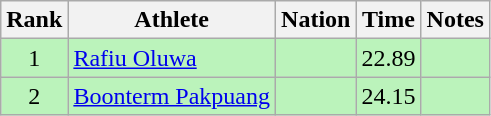<table class="wikitable sortable" style="text-align:center">
<tr>
<th>Rank</th>
<th>Athlete</th>
<th>Nation</th>
<th>Time</th>
<th>Notes</th>
</tr>
<tr bgcolor=bbf3bb>
<td>1</td>
<td align=left><a href='#'>Rafiu Oluwa</a></td>
<td align=left></td>
<td>22.89</td>
<td></td>
</tr>
<tr bgcolor=bbf3bb>
<td>2</td>
<td align=left><a href='#'>Boonterm Pakpuang</a></td>
<td align=left></td>
<td>24.15</td>
<td></td>
</tr>
</table>
